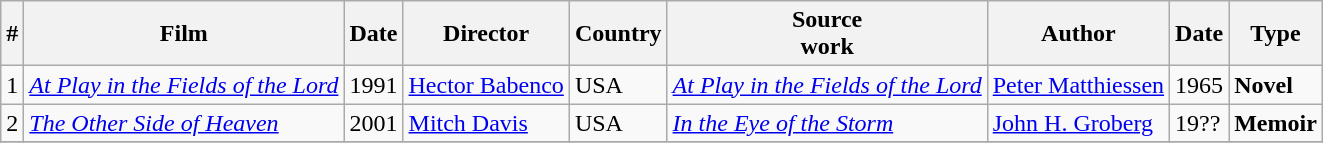<table class="wikitable">
<tr>
<th>#</th>
<th>Film</th>
<th>Date</th>
<th>Director</th>
<th>Country</th>
<th>Source<br>work</th>
<th>Author</th>
<th>Date</th>
<th>Type</th>
</tr>
<tr>
<td>1</td>
<td><em><a href='#'>At Play in the Fields of the Lord</a></em></td>
<td>1991</td>
<td><a href='#'>Hector Babenco</a></td>
<td>USA</td>
<td><em><a href='#'>At Play in the Fields of the Lord</a></em></td>
<td><a href='#'>Peter Matthiessen</a></td>
<td>1965</td>
<td><strong>Novel</strong></td>
</tr>
<tr>
<td>2</td>
<td><em><a href='#'>The Other Side of Heaven</a></em></td>
<td>2001</td>
<td><a href='#'>Mitch Davis</a></td>
<td>USA</td>
<td><em><a href='#'>In the Eye of the Storm</a></em></td>
<td><a href='#'>John H. Groberg</a></td>
<td>19??</td>
<td><strong>Memoir</strong></td>
</tr>
<tr>
</tr>
</table>
